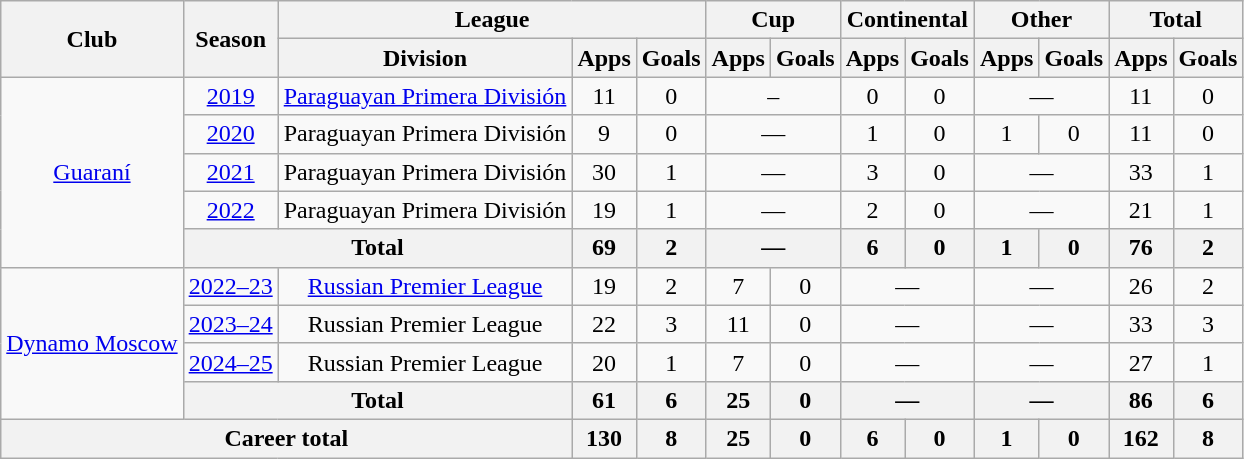<table class="wikitable" style="text-align: center;">
<tr>
<th rowspan="2">Club</th>
<th rowspan="2">Season</th>
<th colspan="3">League</th>
<th colspan="2">Cup</th>
<th colspan="2">Continental</th>
<th colspan="2">Other</th>
<th colspan="2">Total</th>
</tr>
<tr>
<th>Division</th>
<th>Apps</th>
<th>Goals</th>
<th>Apps</th>
<th>Goals</th>
<th>Apps</th>
<th>Goals</th>
<th>Apps</th>
<th>Goals</th>
<th>Apps</th>
<th>Goals</th>
</tr>
<tr>
<td rowspan="5"><a href='#'>Guaraní</a></td>
<td><a href='#'>2019</a></td>
<td><a href='#'>Paraguayan Primera División</a></td>
<td>11</td>
<td>0</td>
<td colspan=2>–</td>
<td>0</td>
<td>0</td>
<td colspan="2">—</td>
<td>11</td>
<td>0</td>
</tr>
<tr>
<td><a href='#'>2020</a></td>
<td>Paraguayan Primera División</td>
<td>9</td>
<td>0</td>
<td colspan="2">—</td>
<td>1</td>
<td>0</td>
<td>1</td>
<td>0</td>
<td>11</td>
<td>0</td>
</tr>
<tr>
<td><a href='#'>2021</a></td>
<td>Paraguayan Primera División</td>
<td>30</td>
<td>1</td>
<td colspan="2">—</td>
<td>3</td>
<td>0</td>
<td colspan="2">—</td>
<td>33</td>
<td>1</td>
</tr>
<tr>
<td><a href='#'>2022</a></td>
<td>Paraguayan Primera División</td>
<td>19</td>
<td>1</td>
<td colspan="2">—</td>
<td>2</td>
<td>0</td>
<td colspan="2">—</td>
<td>21</td>
<td>1</td>
</tr>
<tr>
<th colspan="2">Total</th>
<th>69</th>
<th>2</th>
<th colspan="2">—</th>
<th>6</th>
<th>0</th>
<th>1</th>
<th>0</th>
<th>76</th>
<th>2</th>
</tr>
<tr>
<td rowspan="4"><a href='#'>Dynamo Moscow</a></td>
<td><a href='#'>2022–23</a></td>
<td><a href='#'>Russian Premier League</a></td>
<td>19</td>
<td>2</td>
<td>7</td>
<td>0</td>
<td colspan="2">—</td>
<td colspan="2">—</td>
<td>26</td>
<td>2</td>
</tr>
<tr>
<td><a href='#'>2023–24</a></td>
<td>Russian Premier League</td>
<td>22</td>
<td>3</td>
<td>11</td>
<td>0</td>
<td colspan="2">—</td>
<td colspan="2">—</td>
<td>33</td>
<td>3</td>
</tr>
<tr>
<td><a href='#'>2024–25</a></td>
<td>Russian Premier League</td>
<td>20</td>
<td>1</td>
<td>7</td>
<td>0</td>
<td colspan="2">—</td>
<td colspan="2">—</td>
<td>27</td>
<td>1</td>
</tr>
<tr>
<th colspan="2">Total</th>
<th>61</th>
<th>6</th>
<th>25</th>
<th>0</th>
<th colspan="2">—</th>
<th colspan="2">—</th>
<th>86</th>
<th>6</th>
</tr>
<tr>
<th colspan="3">Career total</th>
<th>130</th>
<th>8</th>
<th>25</th>
<th>0</th>
<th>6</th>
<th>0</th>
<th>1</th>
<th>0</th>
<th>162</th>
<th>8</th>
</tr>
</table>
